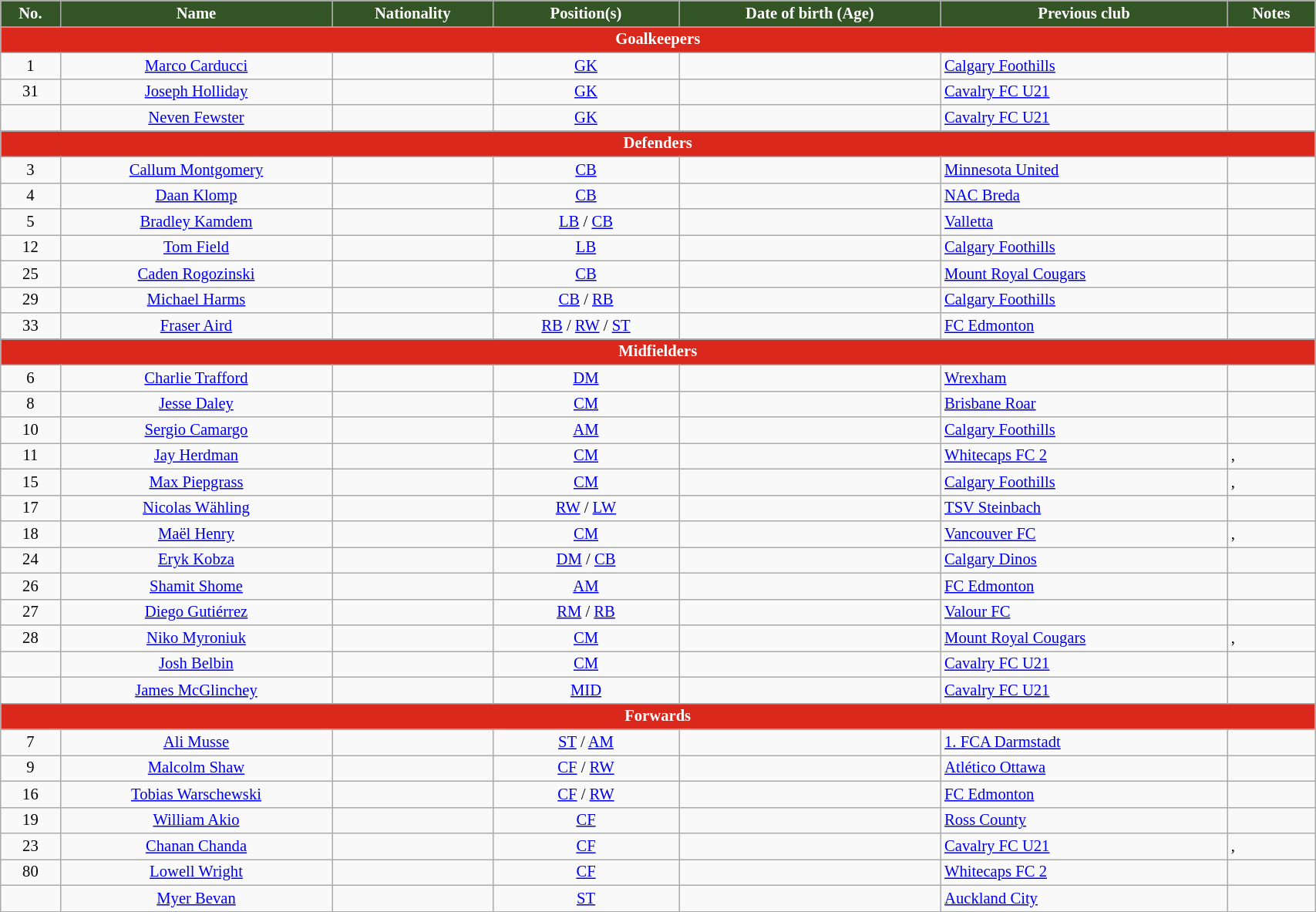<table class="wikitable" style="text-align:center; font-size:86%; width:90%;">
<tr>
<th style="background:#335525; color:white; text-align:center;">No.</th>
<th style="background:#335525; color:white; text-align:center;">Name</th>
<th style="background:#335525; color:white; text-align:center;">Nationality</th>
<th style="background:#335525; color:white; text-align:center;">Position(s)</th>
<th style="background:#335525; color:white; text-align:center;">Date of birth (Age)</th>
<th style="background:#335525; color:white; text-align:center;">Previous club</th>
<th style="background:#335525; color:white; text-align:center;">Notes</th>
</tr>
<tr>
<th colspan="7" style="background:#da291c; color:white; text-align:center;">Goalkeepers</th>
</tr>
<tr>
<td>1</td>
<td><a href='#'>Marco Carducci</a></td>
<td></td>
<td><a href='#'>GK</a></td>
<td></td>
<td align="left"> <a href='#'>Calgary Foothills</a></td>
<td></td>
</tr>
<tr>
<td>31</td>
<td><a href='#'>Joseph Holliday</a></td>
<td></td>
<td><a href='#'>GK</a></td>
<td></td>
<td align="left"> <a href='#'>Cavalry FC U21</a></td>
<td align="left"></td>
</tr>
<tr>
<td></td>
<td><a href='#'>Neven Fewster</a></td>
<td></td>
<td><a href='#'>GK</a></td>
<td></td>
<td align="left"> <a href='#'>Cavalry FC U21</a></td>
<td align="left"></td>
</tr>
<tr>
<th colspan="7" style="background:#da291c; color:white; text-align:center;">Defenders</th>
</tr>
<tr>
<td>3</td>
<td><a href='#'>Callum Montgomery</a></td>
<td></td>
<td><a href='#'>CB</a></td>
<td></td>
<td align="left"> <a href='#'>Minnesota United</a></td>
<td align="left"></td>
</tr>
<tr>
<td>4</td>
<td><a href='#'>Daan Klomp</a></td>
<td></td>
<td><a href='#'>CB</a></td>
<td></td>
<td align="left"> <a href='#'>NAC Breda</a></td>
<td align="left"><a href='#'></a></td>
</tr>
<tr>
<td>5</td>
<td><a href='#'>Bradley Kamdem</a></td>
<td></td>
<td><a href='#'>LB</a> / <a href='#'>CB</a></td>
<td></td>
<td align="left"> <a href='#'>Valletta</a></td>
<td align="left"></td>
</tr>
<tr>
<td>12</td>
<td><a href='#'>Tom Field</a></td>
<td></td>
<td><a href='#'>LB</a></td>
<td></td>
<td align="left"> <a href='#'>Calgary Foothills</a></td>
<td align="left"><a href='#'></a></td>
</tr>
<tr>
<td>25</td>
<td><a href='#'>Caden Rogozinski</a></td>
<td></td>
<td><a href='#'>CB</a></td>
<td></td>
<td align="left"> <a href='#'>Mount Royal Cougars</a></td>
<td align="left"></td>
</tr>
<tr>
<td>29</td>
<td><a href='#'>Michael Harms</a></td>
<td></td>
<td><a href='#'>CB</a> / <a href='#'>RB</a></td>
<td></td>
<td align="left"> <a href='#'>Calgary Foothills</a></td>
<td align="left"></td>
</tr>
<tr>
<td>33</td>
<td><a href='#'>Fraser Aird</a></td>
<td></td>
<td><a href='#'>RB</a> / <a href='#'>RW</a> / <a href='#'>ST</a></td>
<td></td>
<td align="left"> <a href='#'>FC Edmonton</a></td>
<td align="left"></td>
</tr>
<tr>
<th colspan="7" style="background:#da291c; color:white; text-align:center;">Midfielders</th>
</tr>
<tr>
<td>6</td>
<td><a href='#'>Charlie Trafford</a></td>
<td></td>
<td><a href='#'>DM</a></td>
<td></td>
<td align="left"> <a href='#'>Wrexham</a></td>
<td align="left"></td>
</tr>
<tr>
<td>8</td>
<td><a href='#'>Jesse Daley</a></td>
<td></td>
<td><a href='#'>CM</a></td>
<td></td>
<td align="left"> <a href='#'>Brisbane Roar</a></td>
<td align="left"><a href='#'></a></td>
</tr>
<tr>
<td>10</td>
<td><a href='#'>Sergio Camargo</a></td>
<td></td>
<td><a href='#'>AM</a></td>
<td></td>
<td align="left"> <a href='#'>Calgary Foothills</a></td>
<td align="left"></td>
</tr>
<tr>
<td>11</td>
<td><a href='#'>Jay Herdman</a></td>
<td></td>
<td><a href='#'>CM</a></td>
<td></td>
<td align="left"> <a href='#'>Whitecaps FC 2</a></td>
<td align="left">, <a href='#'></a></td>
</tr>
<tr>
<td>15</td>
<td><a href='#'>Max Piepgrass</a></td>
<td></td>
<td><a href='#'>CM</a></td>
<td></td>
<td align="left"> <a href='#'>Calgary Foothills</a></td>
<td align="left">, </td>
</tr>
<tr>
<td>17</td>
<td><a href='#'>Nicolas Wähling</a></td>
<td></td>
<td><a href='#'>RW</a> / <a href='#'>LW</a></td>
<td></td>
<td align="left"> <a href='#'>TSV Steinbach</a></td>
<td align="left"><a href='#'></a></td>
</tr>
<tr>
<td>18</td>
<td><a href='#'>Maël Henry</a> </td>
<td></td>
<td><a href='#'>CM</a></td>
<td></td>
<td align="left"> <a href='#'>Vancouver FC</a></td>
<td align="left">, </td>
</tr>
<tr>
<td>24</td>
<td><a href='#'>Eryk Kobza</a></td>
<td></td>
<td><a href='#'>DM</a> / <a href='#'>CB</a></td>
<td></td>
<td align="left"> <a href='#'>Calgary Dinos</a></td>
<td align="left"></td>
</tr>
<tr>
<td>26</td>
<td><a href='#'>Shamit Shome</a></td>
<td></td>
<td><a href='#'>AM</a></td>
<td></td>
<td align="left"> <a href='#'>FC Edmonton</a></td>
<td align="left"></td>
</tr>
<tr>
<td>27</td>
<td><a href='#'>Diego Gutiérrez</a></td>
<td></td>
<td><a href='#'>RM</a> /  <a href='#'>RB</a></td>
<td></td>
<td align="left"> <a href='#'>Valour FC</a></td>
<td align="left"></td>
</tr>
<tr>
<td>28</td>
<td><a href='#'>Niko Myroniuk</a></td>
<td></td>
<td><a href='#'>CM</a></td>
<td></td>
<td align="left"> <a href='#'>Mount Royal Cougars</a></td>
<td align="left">, </td>
</tr>
<tr>
<td></td>
<td><a href='#'>Josh Belbin</a></td>
<td></td>
<td><a href='#'>CM</a></td>
<td></td>
<td align="left"> <a href='#'>Cavalry FC U21</a></td>
<td align="left"></td>
</tr>
<tr>
<td></td>
<td><a href='#'>James McGlinchey</a></td>
<td></td>
<td><a href='#'>MID</a></td>
<td></td>
<td align="left"> <a href='#'>Cavalry FC U21</a></td>
<td align="left"></td>
</tr>
<tr>
<th colspan="7" style="background:#da291c; color:white; text-align:center;">Forwards</th>
</tr>
<tr>
<td>7</td>
<td><a href='#'>Ali Musse</a></td>
<td></td>
<td><a href='#'>ST</a> / <a href='#'>AM</a></td>
<td></td>
<td align="left"> <a href='#'>1. FCA Darmstadt</a></td>
<td align="left"></td>
</tr>
<tr>
<td>9</td>
<td><a href='#'>Malcolm Shaw</a></td>
<td></td>
<td><a href='#'>CF</a> / <a href='#'>RW</a></td>
<td></td>
<td align="left"> <a href='#'>Atlético Ottawa</a></td>
</tr>
<tr>
<td>16</td>
<td><a href='#'>Tobias Warschewski</a></td>
<td></td>
<td><a href='#'>CF</a> / <a href='#'>RW</a></td>
<td></td>
<td align="left"> <a href='#'>FC Edmonton</a></td>
<td align="left"><a href='#'></a></td>
</tr>
<tr>
<td>19</td>
<td><a href='#'>William Akio</a> </td>
<td></td>
<td><a href='#'>CF</a></td>
<td></td>
<td align="left"> <a href='#'>Ross County</a></td>
<td align="left"></td>
</tr>
<tr>
<td>23</td>
<td><a href='#'>Chanan Chanda</a></td>
<td></td>
<td><a href='#'>CF</a></td>
<td></td>
<td align="left"> <a href='#'>Cavalry FC U21</a></td>
<td align="left">, </td>
</tr>
<tr>
<td>80</td>
<td><a href='#'>Lowell Wright</a></td>
<td></td>
<td><a href='#'>CF</a></td>
<td></td>
<td align="left"> <a href='#'>Whitecaps FC 2</a></td>
<td align="left"></td>
</tr>
<tr>
<td></td>
<td><a href='#'>Myer Bevan</a></td>
<td></td>
<td><a href='#'>ST</a></td>
<td></td>
<td align="left"> <a href='#'>Auckland City</a></td>
<td align="left"></td>
</tr>
</table>
